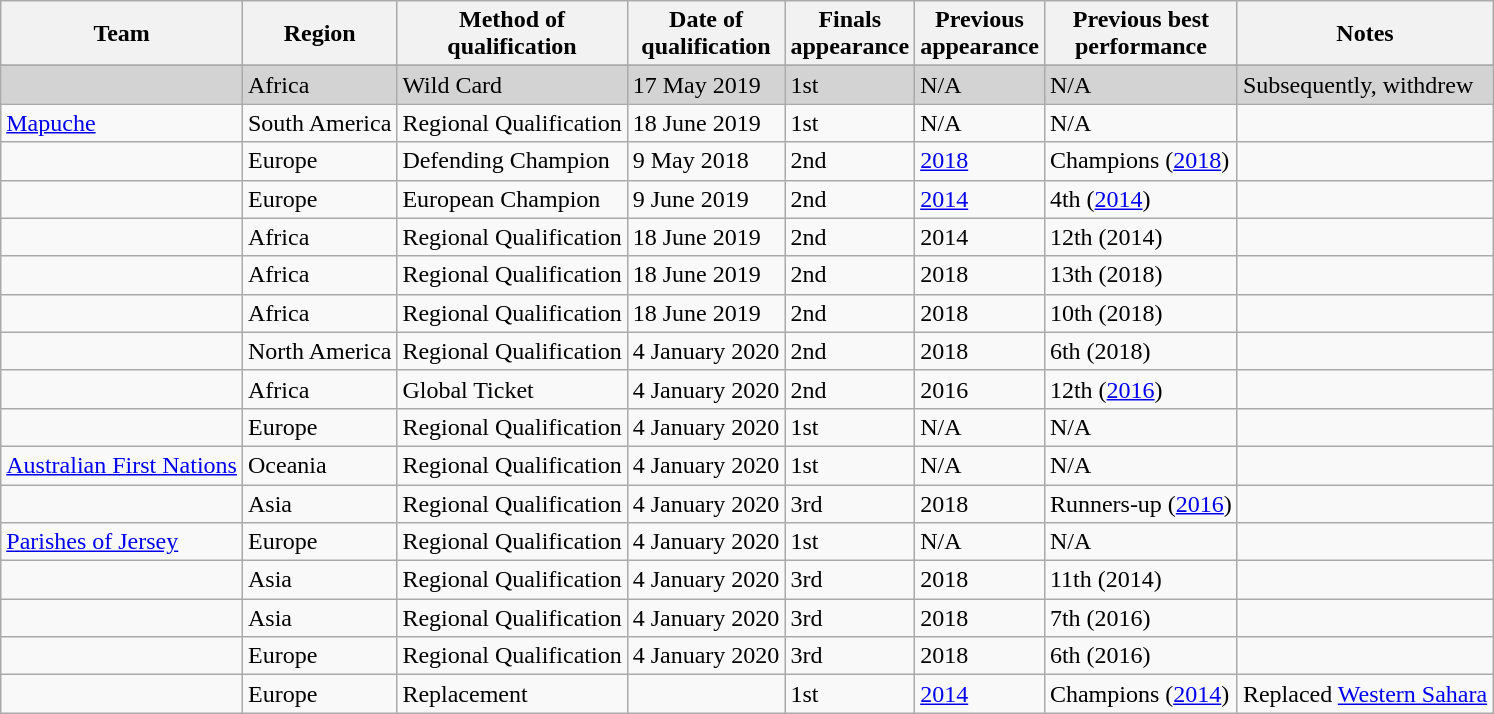<table class="wikitable sortable" style="text-align: left;">
<tr>
<th>Team</th>
<th>Region</th>
<th>Method of<br>qualification</th>
<th>Date of<br>qualification</th>
<th>Finals<br>appearance</th>
<th>Previous<br>appearance</th>
<th>Previous best<br>performance</th>
<th>Notes</th>
</tr>
<tr>
</tr>
<tr bgcolor=lightgrey>
<td></td>
<td>Africa</td>
<td>Wild Card</td>
<td>17 May 2019</td>
<td>1st</td>
<td>N/A</td>
<td>N/A</td>
<td>Subsequently, withdrew</td>
</tr>
<tr>
<td> <a href='#'>Mapuche</a></td>
<td>South America</td>
<td>Regional Qualification</td>
<td>18 June 2019</td>
<td>1st</td>
<td>N/A</td>
<td>N/A</td>
<td></td>
</tr>
<tr>
<td></td>
<td>Europe</td>
<td>Defending Champion</td>
<td>9 May 2018</td>
<td>2nd</td>
<td><a href='#'>2018</a></td>
<td>Champions (<a href='#'>2018</a>)</td>
<td></td>
</tr>
<tr>
<td></td>
<td>Europe</td>
<td>European Champion</td>
<td>9 June 2019</td>
<td>2nd</td>
<td><a href='#'>2014</a></td>
<td>4th (<a href='#'>2014</a>)</td>
<td></td>
</tr>
<tr>
<td></td>
<td>Africa</td>
<td>Regional Qualification</td>
<td>18 June 2019</td>
<td>2nd</td>
<td>2014</td>
<td>12th (2014)</td>
<td></td>
</tr>
<tr>
<td></td>
<td>Africa</td>
<td>Regional Qualification</td>
<td>18 June 2019</td>
<td>2nd</td>
<td>2018</td>
<td>13th (2018)</td>
<td></td>
</tr>
<tr>
<td></td>
<td>Africa</td>
<td>Regional Qualification</td>
<td>18 June 2019</td>
<td>2nd</td>
<td>2018</td>
<td>10th (2018)</td>
<td></td>
</tr>
<tr>
<td></td>
<td>North America</td>
<td>Regional Qualification</td>
<td>4 January 2020</td>
<td>2nd</td>
<td>2018</td>
<td>6th (2018)</td>
<td></td>
</tr>
<tr>
<td></td>
<td>Africa</td>
<td>Global Ticket</td>
<td>4 January 2020</td>
<td>2nd</td>
<td>2016</td>
<td>12th (<a href='#'>2016</a>)</td>
<td></td>
</tr>
<tr>
<td></td>
<td>Europe</td>
<td>Regional Qualification</td>
<td>4 January 2020</td>
<td>1st</td>
<td>N/A</td>
<td>N/A</td>
<td></td>
</tr>
<tr>
<td> <a href='#'>Australian First Nations</a></td>
<td>Oceania</td>
<td>Regional Qualification</td>
<td>4 January 2020</td>
<td>1st</td>
<td>N/A</td>
<td>N/A</td>
<td></td>
</tr>
<tr>
<td></td>
<td>Asia</td>
<td>Regional Qualification</td>
<td>4 January 2020</td>
<td>3rd</td>
<td>2018</td>
<td>Runners-up (<a href='#'>2016</a>)</td>
<td></td>
</tr>
<tr>
<td> <a href='#'>Parishes of Jersey</a></td>
<td>Europe</td>
<td>Regional Qualification</td>
<td>4 January 2020</td>
<td>1st</td>
<td>N/A</td>
<td>N/A</td>
<td></td>
</tr>
<tr>
<td></td>
<td>Asia</td>
<td>Regional Qualification</td>
<td>4 January 2020</td>
<td>3rd</td>
<td>2018</td>
<td>11th (2014)</td>
<td></td>
</tr>
<tr>
<td></td>
<td>Asia</td>
<td>Regional Qualification</td>
<td>4 January 2020</td>
<td>3rd</td>
<td>2018</td>
<td>7th (2016)</td>
<td></td>
</tr>
<tr>
<td></td>
<td>Europe</td>
<td>Regional Qualification</td>
<td>4 January 2020</td>
<td>3rd</td>
<td>2018</td>
<td>6th (2016)</td>
<td></td>
</tr>
<tr>
<td></td>
<td>Europe</td>
<td>Replacement</td>
<td></td>
<td>1st</td>
<td><a href='#'>2014</a></td>
<td>Champions (<a href='#'>2014</a>)</td>
<td>Replaced <a href='#'>Western Sahara</a></td>
</tr>
</table>
